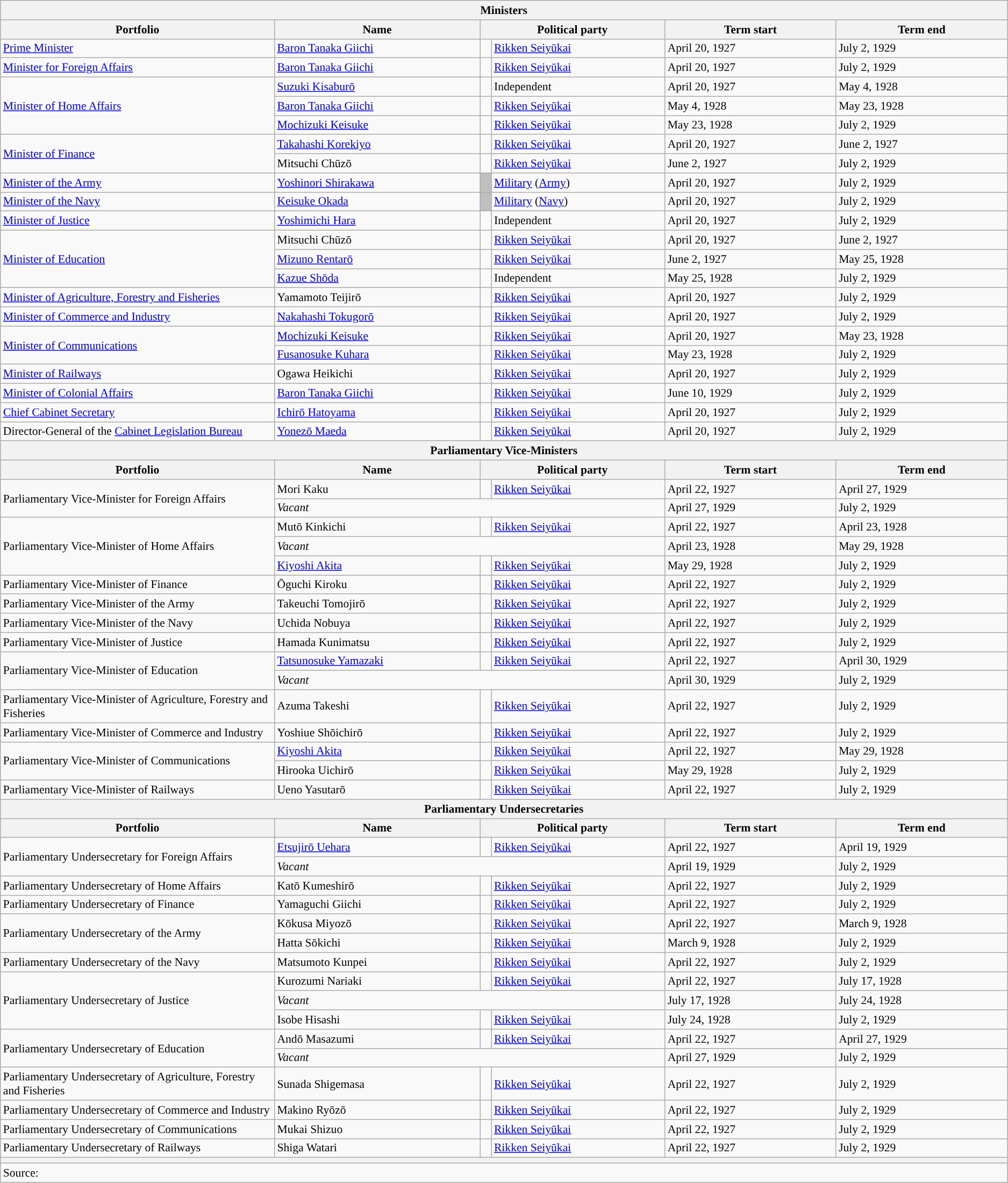<table class="wikitable unsortable" style="font-size: 90%;">
<tr>
<th colspan="6">Ministers</th>
</tr>
<tr>
<th scope="col" width="20%">Portfolio</th>
<th scope="col" width="15%">Name</th>
<th colspan="2" scope="col" width="13.5%">Political party</th>
<th scope="col" width="12.5%">Term start</th>
<th scope="col" width="12.5%">Term end</th>
</tr>
<tr>
<td style="text-align: left;"><a href='#'>Prime Minister</a></td>
<td><a href='#'>Baron Tanaka Giichi</a></td>
<td style="color:inherit;background:"></td>
<td><a href='#'>Rikken Seiyūkai</a></td>
<td>April 20, 1927</td>
<td>July 2, 1929</td>
</tr>
<tr>
<td><a href='#'>Minister for Foreign Affairs</a></td>
<td><a href='#'>Baron Tanaka Giichi</a></td>
<td style="color:inherit;background:"></td>
<td><a href='#'>Rikken Seiyūkai</a></td>
<td>April 20, 1927</td>
<td>July 2, 1929</td>
</tr>
<tr>
<td rowspan="3"><a href='#'>Minister of Home Affairs</a></td>
<td><a href='#'>Suzuki Kisaburō</a></td>
<td style="color:inherit;background:"></td>
<td>Independent</td>
<td>April 20, 1927</td>
<td>May 4, 1928</td>
</tr>
<tr>
<td><a href='#'>Baron Tanaka Giichi</a></td>
<td style="color:inherit;background:"></td>
<td><a href='#'>Rikken Seiyūkai</a></td>
<td>May 4, 1928</td>
<td>May 23, 1928</td>
</tr>
<tr>
<td><a href='#'>Mochizuki Keisuke</a></td>
<td style="color:inherit;background:"></td>
<td><a href='#'>Rikken Seiyūkai</a></td>
<td>May 23, 1928</td>
<td>July 2, 1929</td>
</tr>
<tr>
<td rowspan="2"><a href='#'>Minister of Finance</a></td>
<td><a href='#'>Takahashi Korekiyo</a></td>
<td style="color:inherit;background:"></td>
<td><a href='#'>Rikken Seiyūkai</a></td>
<td>April 20, 1927</td>
<td>June 2, 1927</td>
</tr>
<tr>
<td>Mitsuchi Chūzō</td>
<td style="color:inherit;background:"></td>
<td><a href='#'>Rikken Seiyūkai</a></td>
<td>June 2, 1927</td>
<td>July 2, 1929</td>
</tr>
<tr>
<td><a href='#'>Minister of the Army</a></td>
<td><a href='#'>Yoshinori Shirakawa</a></td>
<td style="color:inherit;background:#bfbfbf"></td>
<td><a href='#'>Military</a> (<a href='#'>Army</a>)</td>
<td>April 20, 1927</td>
<td>July 2, 1929</td>
</tr>
<tr>
<td><a href='#'>Minister of the Navy</a></td>
<td><a href='#'>Keisuke Okada</a></td>
<td style="color:inherit;background:#bfbfbf"></td>
<td><a href='#'>Military</a> (<a href='#'>Navy</a>)</td>
<td>April 20, 1927</td>
<td>July 2, 1929</td>
</tr>
<tr>
<td><a href='#'>Minister of Justice</a></td>
<td><a href='#'>Yoshimichi Hara</a></td>
<td style="color:inherit;background:"></td>
<td>Independent</td>
<td>April 20, 1927</td>
<td>July 2, 1929</td>
</tr>
<tr>
<td rowspan="3"><a href='#'>Minister of Education</a></td>
<td>Mitsuchi Chūzō</td>
<td style="color:inherit;background:"></td>
<td><a href='#'>Rikken Seiyūkai</a></td>
<td>April 20, 1927</td>
<td>June 2, 1927</td>
</tr>
<tr>
<td><a href='#'>Mizuno Rentarō</a></td>
<td style="color:inherit;background:"></td>
<td><a href='#'>Rikken Seiyūkai</a></td>
<td>June 2, 1927</td>
<td>May 25, 1928</td>
</tr>
<tr>
<td><a href='#'>Kazue Shōda</a></td>
<td style="color:inherit;background:"></td>
<td>Independent</td>
<td>May 25, 1928</td>
<td>July 2, 1929</td>
</tr>
<tr>
<td><a href='#'>Minister of Agriculture, Forestry and Fisheries</a></td>
<td>Yamamoto Teijirō</td>
<td style="color:inherit;background:"></td>
<td><a href='#'>Rikken Seiyūkai</a></td>
<td>April 20, 1927</td>
<td>July 2, 1929</td>
</tr>
<tr>
<td><a href='#'>Minister of Commerce and Industry</a></td>
<td><a href='#'>Nakahashi Tokugorō</a></td>
<td style="color:inherit;background:"></td>
<td><a href='#'>Rikken Seiyūkai</a></td>
<td>April 20, 1927</td>
<td>July 2, 1929</td>
</tr>
<tr>
<td rowspan="2"><a href='#'>Minister of Communications</a></td>
<td><a href='#'>Mochizuki Keisuke</a></td>
<td style="color:inherit;background:"></td>
<td><a href='#'>Rikken Seiyūkai</a></td>
<td>April 20, 1927</td>
<td>May 23, 1928</td>
</tr>
<tr>
<td><a href='#'>Fusanosuke Kuhara</a></td>
<td style="color:inherit;background:"></td>
<td><a href='#'>Rikken Seiyūkai</a></td>
<td>May 23, 1928</td>
<td>July 2, 1929</td>
</tr>
<tr>
<td><a href='#'>Minister of Railways</a></td>
<td>Ogawa Heikichi</td>
<td style="color:inherit;background:"></td>
<td><a href='#'>Rikken Seiyūkai</a></td>
<td>April 20, 1927</td>
<td>July 2, 1929</td>
</tr>
<tr>
<td><a href='#'>Minister of Colonial Affairs</a></td>
<td><a href='#'>Baron Tanaka Giichi</a></td>
<td style="color:inherit;background:"></td>
<td><a href='#'>Rikken Seiyūkai</a></td>
<td>June 10, 1929</td>
<td>July 2, 1929</td>
</tr>
<tr>
<td><a href='#'>Chief Cabinet Secretary</a></td>
<td><a href='#'>Ichirō Hatoyama</a></td>
<td style="color:inherit;background:"></td>
<td><a href='#'>Rikken Seiyūkai</a></td>
<td>April 20, 1927</td>
<td>July 2, 1929</td>
</tr>
<tr>
<td>Director-General of the <a href='#'>Cabinet Legislation Bureau</a></td>
<td><a href='#'>Yonezō Maeda</a></td>
<td style="color:inherit;background:"></td>
<td><a href='#'>Rikken Seiyūkai</a></td>
<td>April 20, 1927</td>
<td>July 2, 1929</td>
</tr>
<tr>
<th colspan="6">Parliamentary Vice-Ministers</th>
</tr>
<tr>
<th>Portfolio</th>
<th>Name</th>
<th colspan="2">Political party</th>
<th>Term start</th>
<th>Term end</th>
</tr>
<tr>
<td rowspan="2">Parliamentary Vice-Minister for Foreign Affairs</td>
<td>Mori Kaku</td>
<td style="color:inherit;background:"></td>
<td><a href='#'>Rikken Seiyūkai</a></td>
<td>April 22, 1927</td>
<td>April 27, 1929</td>
</tr>
<tr>
<td colspan="3"><em>Vacant</em></td>
<td>April 27, 1929</td>
<td>July 2, 1929</td>
</tr>
<tr>
<td rowspan="3">Parliamentary Vice-Minister of Home Affairs</td>
<td>Mutō Kinkichi</td>
<td style="color:inherit;background:"></td>
<td><a href='#'>Rikken Seiyūkai</a></td>
<td>April 22, 1927</td>
<td>April 23, 1928</td>
</tr>
<tr>
<td colspan="3"><em>Vacant</em></td>
<td>April 23, 1928</td>
<td>May 29, 1928</td>
</tr>
<tr>
<td><a href='#'>Kiyoshi Akita</a></td>
<td style="color:inherit;background:"></td>
<td><a href='#'>Rikken Seiyūkai</a></td>
<td>May 29, 1928</td>
<td>July 2, 1929</td>
</tr>
<tr>
<td>Parliamentary Vice-Minister of Finance</td>
<td>Ōguchi Kiroku</td>
<td style="color:inherit;background:"></td>
<td><a href='#'>Rikken Seiyūkai</a></td>
<td>April 22, 1927</td>
<td>July 2, 1929</td>
</tr>
<tr>
<td>Parliamentary Vice-Minister of the Army</td>
<td>Takeuchi Tomojirō</td>
<td style="color:inherit;background:"></td>
<td><a href='#'>Rikken Seiyūkai</a></td>
<td>April 22, 1927</td>
<td>July 2, 1929</td>
</tr>
<tr>
<td>Parliamentary Vice-Minister of the Navy</td>
<td>Uchida Nobuya</td>
<td style="color:inherit;background:"></td>
<td><a href='#'>Rikken Seiyūkai</a></td>
<td>April 22, 1927</td>
<td>July 2, 1929</td>
</tr>
<tr>
<td>Parliamentary Vice-Minister of Justice</td>
<td>Hamada Kunimatsu</td>
<td style="color:inherit;background:"></td>
<td><a href='#'>Rikken Seiyūkai</a></td>
<td>April 22, 1927</td>
<td>July 2, 1929</td>
</tr>
<tr>
<td rowspan="2">Parliamentary Vice-Minister of Education</td>
<td><a href='#'>Tatsunosuke Yamazaki</a></td>
<td style="color:inherit;background:"></td>
<td><a href='#'>Rikken Seiyūkai</a></td>
<td>April 22, 1927</td>
<td>April 30, 1929</td>
</tr>
<tr>
<td colspan="3"><em>Vacant</em></td>
<td>April 30, 1929</td>
<td>July 2, 1929</td>
</tr>
<tr>
<td>Parliamentary Vice-Minister of Agriculture, Forestry and Fisheries</td>
<td>Azuma Takeshi</td>
<td style="color:inherit;background:"></td>
<td><a href='#'>Rikken Seiyūkai</a></td>
<td>April 22, 1927</td>
<td>July 2, 1929</td>
</tr>
<tr>
<td>Parliamentary Vice-Minister of Commerce and Industry</td>
<td>Yoshiue Shōichirō</td>
<td style="color:inherit;background:"></td>
<td><a href='#'>Rikken Seiyūkai</a></td>
<td>April 22, 1927</td>
<td>July 2, 1929</td>
</tr>
<tr>
<td rowspan="2">Parliamentary Vice-Minister of Communications</td>
<td><a href='#'>Kiyoshi Akita</a></td>
<td style="color:inherit;background:"></td>
<td><a href='#'>Rikken Seiyūkai</a></td>
<td>April 22, 1927</td>
<td>May 29, 1928</td>
</tr>
<tr>
<td>Hirooka Uichirō</td>
<td style="color:inherit;background:"></td>
<td><a href='#'>Rikken Seiyūkai</a></td>
<td>May 29, 1928</td>
<td>July 2, 1929</td>
</tr>
<tr>
<td>Parliamentary Vice-Minister of Railways</td>
<td>Ueno Yasutarō</td>
<td style="color:inherit;background:"></td>
<td><a href='#'>Rikken Seiyūkai</a></td>
<td>April 22, 1927</td>
<td>July 2, 1929</td>
</tr>
<tr>
<th colspan="6">Parliamentary Undersecretaries</th>
</tr>
<tr>
<th>Portfolio</th>
<th>Name</th>
<th colspan="2">Political party</th>
<th>Term start</th>
<th>Term end</th>
</tr>
<tr>
<td rowspan="2">Parliamentary Undersecretary for Foreign Affairs</td>
<td><a href='#'>Etsujirō Uehara</a></td>
<td style="color:inherit;background:"></td>
<td><a href='#'>Rikken Seiyūkai</a></td>
<td>April 22, 1927</td>
<td>April 19, 1929</td>
</tr>
<tr>
<td colspan="3"><em>Vacant</em></td>
<td>April 19, 1929</td>
<td>July 2, 1929</td>
</tr>
<tr>
<td>Parliamentary Undersecretary of Home Affairs</td>
<td>Katō Kumeshirō</td>
<td style="color:inherit;background:"></td>
<td><a href='#'>Rikken Seiyūkai</a></td>
<td>April 22, 1927</td>
<td>July 2, 1929</td>
</tr>
<tr>
<td>Parliamentary Undersecretary of Finance</td>
<td>Yamaguchi Giichi</td>
<td style="color:inherit;background:"></td>
<td><a href='#'>Rikken Seiyūkai</a></td>
<td>April 22, 1927</td>
<td>July 2, 1929</td>
</tr>
<tr>
<td rowspan="2">Parliamentary Undersecretary of the Army</td>
<td>Kōkusa Miyozō</td>
<td style="color:inherit;background:"></td>
<td><a href='#'>Rikken Seiyūkai</a></td>
<td>April 22, 1927</td>
<td>March 9, 1928</td>
</tr>
<tr>
<td>Hatta Sōkichi</td>
<td style="color:inherit;background:"></td>
<td><a href='#'>Rikken Seiyūkai</a></td>
<td>March 9, 1928</td>
<td>July 2, 1929</td>
</tr>
<tr>
<td>Parliamentary Undersecretary of the Navy</td>
<td>Matsumoto Kunpei</td>
<td style="color:inherit;background:"></td>
<td><a href='#'>Rikken Seiyūkai</a></td>
<td>April 22, 1927</td>
<td>July 2, 1929</td>
</tr>
<tr>
<td rowspan="3">Parliamentary Undersecretary of Justice</td>
<td>Kurozumi Nariaki</td>
<td style="color:inherit;background:"></td>
<td><a href='#'>Rikken Seiyūkai</a></td>
<td>April 22, 1927</td>
<td>July 17, 1928</td>
</tr>
<tr>
<td colspan="3"><em>Vacant</em></td>
<td>July 17, 1928</td>
<td>July 24, 1928</td>
</tr>
<tr>
<td>Isobe Hisashi</td>
<td style="color:inherit;background:"></td>
<td><a href='#'>Rikken Seiyūkai</a></td>
<td>July 24, 1928</td>
<td>July 2, 1929</td>
</tr>
<tr>
<td rowspan="2">Parliamentary Undersecretary of Education</td>
<td>Andō Masazumi</td>
<td style="color:inherit;background:"></td>
<td><a href='#'>Rikken Seiyūkai</a></td>
<td>April 22, 1927</td>
<td>April 27, 1929</td>
</tr>
<tr>
<td colspan="3"><em>Vacant</em></td>
<td>April 27, 1929</td>
<td>July 2, 1929</td>
</tr>
<tr>
<td>Parliamentary Undersecretary of Agriculture, Forestry and Fisheries</td>
<td>Sunada Shigemasa</td>
<td style="color:inherit;background:"></td>
<td><a href='#'>Rikken Seiyūkai</a></td>
<td>April 22, 1927</td>
<td>July 2, 1929</td>
</tr>
<tr>
<td>Parliamentary Undersecretary of Commerce and Industry</td>
<td>Makino Ryōzō</td>
<td style="color:inherit;background:"></td>
<td><a href='#'>Rikken Seiyūkai</a></td>
<td>April 22, 1927</td>
<td>July 2, 1929</td>
</tr>
<tr>
<td>Parliamentary Undersecretary of Communications</td>
<td>Mukai Shizuo</td>
<td style="color:inherit;background:"></td>
<td><a href='#'>Rikken Seiyūkai</a></td>
<td>April 22, 1927</td>
<td>July 2, 1929</td>
</tr>
<tr>
<td>Parliamentary Undersecretary of Railways</td>
<td>Shiga Watari</td>
<td style="color:inherit;background:"></td>
<td><a href='#'>Rikken Seiyūkai</a></td>
<td>April 22, 1927</td>
<td>July 2, 1929</td>
</tr>
<tr>
<th colspan="6"></th>
</tr>
<tr>
<td colspan="6">Source:</td>
</tr>
</table>
